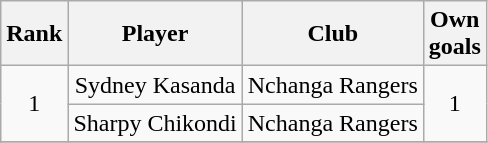<table class="wikitable" style="text-align:center">
<tr>
<th>Rank</th>
<th>Player</th>
<th>Club</th>
<th>Own<br>goals</th>
</tr>
<tr>
<td rowspan="2">1</td>
<td> Sydney Kasanda</td>
<td>Nchanga Rangers</td>
<td rowspan="2">1</td>
</tr>
<tr>
<td> Sharpy Chikondi</td>
<td>Nchanga Rangers</td>
</tr>
<tr>
</tr>
</table>
